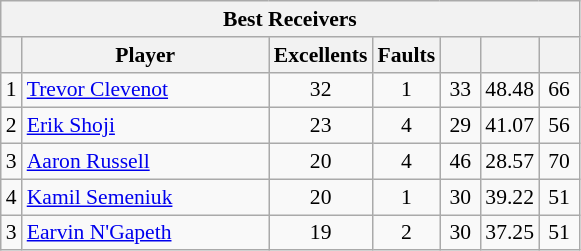<table class="wikitable sortable" style=font-size:90%>
<tr>
<th colspan=7>Best Receivers</th>
</tr>
<tr>
<th></th>
<th width=158>Player</th>
<th width=20>Excellents</th>
<th width=20>Faults</th>
<th width=20></th>
<th width=20></th>
<th width=20></th>
</tr>
<tr>
<td>1</td>
<td> <a href='#'>Trevor Clevenot</a></td>
<td align=center>32</td>
<td align=center>1</td>
<td align=center>33</td>
<td align=center>48.48</td>
<td align=center>66</td>
</tr>
<tr>
<td>2</td>
<td> <a href='#'>Erik Shoji</a></td>
<td align=center>23</td>
<td align=center>4</td>
<td align=center>29</td>
<td align=center>41.07</td>
<td align=center>56</td>
</tr>
<tr>
<td>3</td>
<td> <a href='#'>Aaron Russell</a></td>
<td align=center>20</td>
<td align=center>4</td>
<td align=center>46</td>
<td align=center>28.57</td>
<td align=center>70</td>
</tr>
<tr>
<td>4</td>
<td> <a href='#'>Kamil Semeniuk</a></td>
<td align=center>20</td>
<td align=center>1</td>
<td align=center>30</td>
<td align=center>39.22</td>
<td align=center>51</td>
</tr>
<tr>
<td>3</td>
<td> <a href='#'>Earvin N'Gapeth</a></td>
<td align=center>19</td>
<td align=center>2</td>
<td align=center>30</td>
<td align=center>37.25</td>
<td align=center>51</td>
</tr>
</table>
